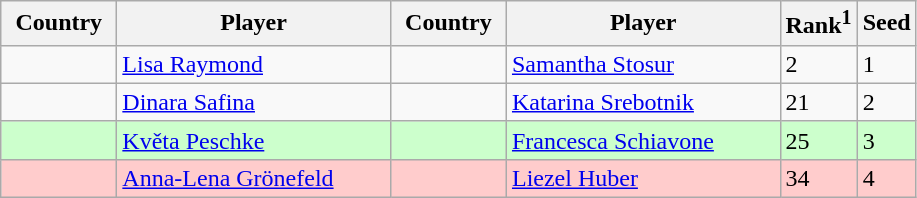<table class="sortable wikitable">
<tr>
<th width="70">Country</th>
<th width="175">Player</th>
<th width="70">Country</th>
<th width="175">Player</th>
<th>Rank<sup>1</sup></th>
<th>Seed</th>
</tr>
<tr>
<td></td>
<td><a href='#'>Lisa Raymond</a></td>
<td></td>
<td><a href='#'>Samantha Stosur</a></td>
<td>2</td>
<td>1</td>
</tr>
<tr>
<td></td>
<td><a href='#'>Dinara Safina</a></td>
<td></td>
<td><a href='#'>Katarina Srebotnik</a></td>
<td>21</td>
<td>2</td>
</tr>
<tr style="background:#cfc;">
<td></td>
<td><a href='#'>Květa Peschke</a></td>
<td></td>
<td><a href='#'>Francesca Schiavone</a></td>
<td>25</td>
<td>3</td>
</tr>
<tr style="background:#fcc;">
<td></td>
<td><a href='#'>Anna-Lena Grönefeld</a></td>
<td></td>
<td><a href='#'>Liezel Huber</a></td>
<td>34</td>
<td>4</td>
</tr>
</table>
